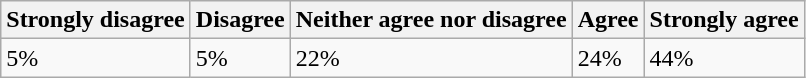<table class="wikitable">
<tr>
<th>Strongly disagree</th>
<th>Disagree</th>
<th>Neither agree nor disagree</th>
<th>Agree</th>
<th>Strongly agree</th>
</tr>
<tr>
<td>5%</td>
<td>5%</td>
<td>22%</td>
<td>24%</td>
<td>44%</td>
</tr>
</table>
